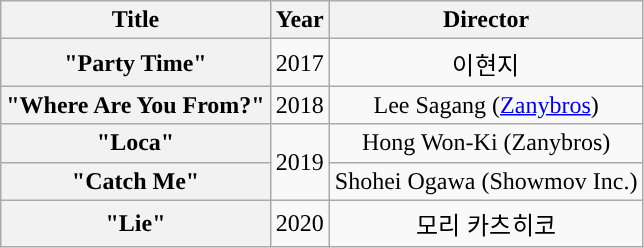<table class="wikitable plainrowheaders" style="text-align:center;">
<tr>
<th>Title</th>
<th>Year</th>
<th>Director</th>
</tr>
<tr>
<th scope="row">"Party Time"</th>
<td>2017</td>
<td>이현지</td>
</tr>
<tr>
<th scope="row">"Where Are You From?"</th>
<td>2018</td>
<td>Lee Sagang (<a href='#'>Zanybros</a>)</td>
</tr>
<tr>
<th scope="row">"Loca"</th>
<td rowspan="2">2019</td>
<td>Hong Won-Ki (Zanybros)</td>
</tr>
<tr>
<th scope="row">"Catch Me"</th>
<td>Shohei Ogawa (Showmov Inc.)</td>
</tr>
<tr>
<th scope="row">"Lie"</th>
<td>2020</td>
<td>모리 카츠히코</td>
</tr>
</table>
